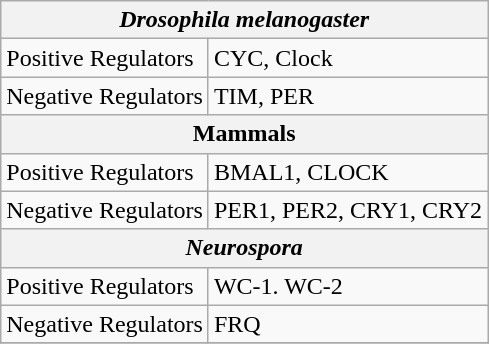<table class="wikitable floatright">
<tr>
<th colspan="2"><em>Drosophila melanogaster</em></th>
</tr>
<tr>
<td>Positive Regulators</td>
<td>CYC, Clock</td>
</tr>
<tr>
<td>Negative Regulators</td>
<td>TIM, PER</td>
</tr>
<tr>
<th colspan="2">Mammals</th>
</tr>
<tr>
<td>Positive Regulators</td>
<td>BMAL1, CLOCK</td>
</tr>
<tr>
<td>Negative Regulators</td>
<td>PER1, PER2, CRY1, CRY2</td>
</tr>
<tr>
<th colspan="2"><em>Neurospora</em></th>
</tr>
<tr>
<td>Positive Regulators</td>
<td>WC-1. WC-2</td>
</tr>
<tr>
<td>Negative Regulators</td>
<td>FRQ</td>
</tr>
<tr>
</tr>
</table>
